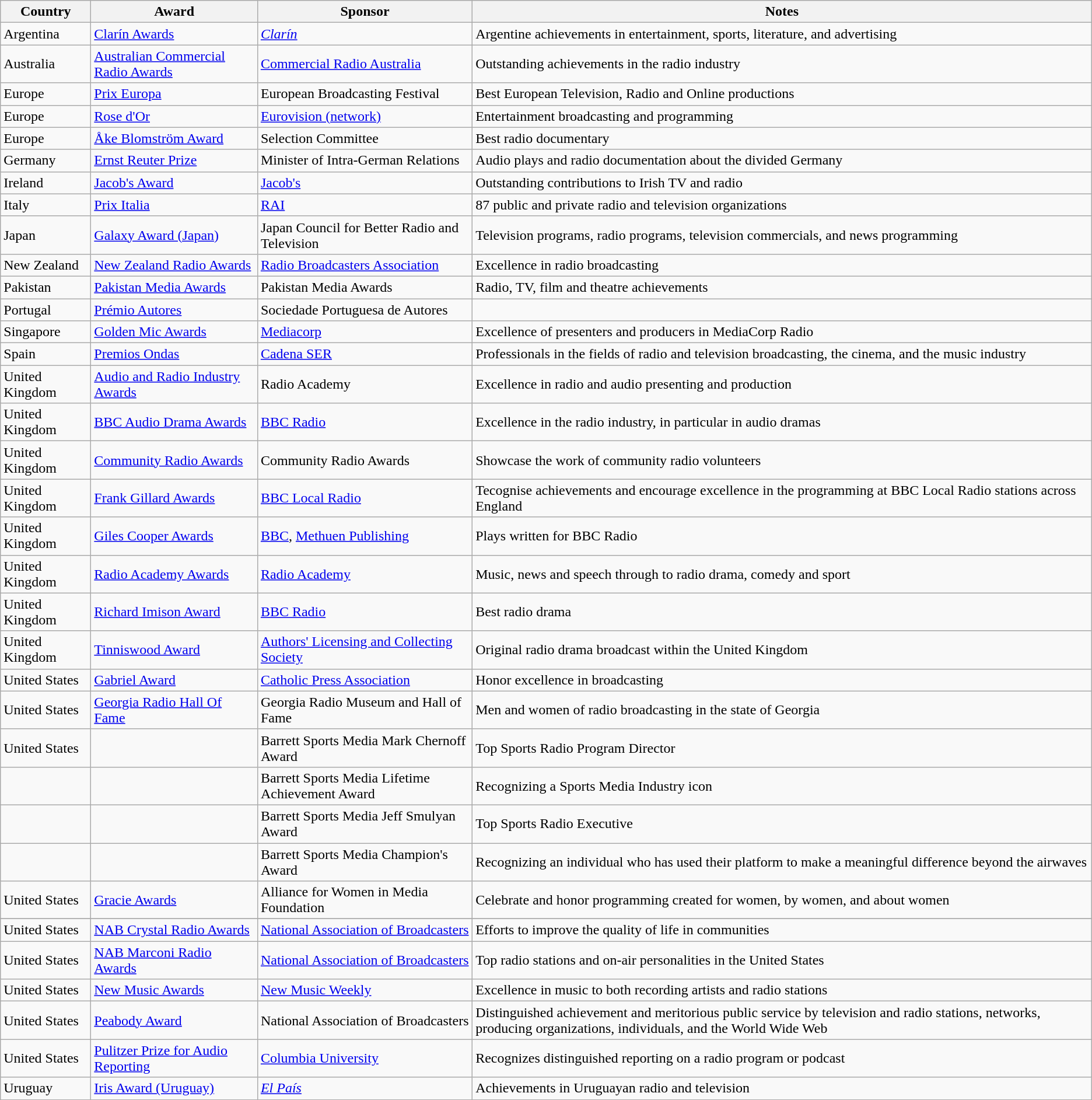<table class="wikitable sortable">
<tr>
<th style="width:6em;">Country</th>
<th>Award</th>
<th>Sponsor</th>
<th>Notes</th>
</tr>
<tr>
<td>Argentina</td>
<td><a href='#'>Clarín Awards</a></td>
<td><em><a href='#'>Clarín</a></em></td>
<td>Argentine achievements in entertainment, sports, literature, and advertising</td>
</tr>
<tr>
<td>Australia</td>
<td><a href='#'>Australian Commercial Radio Awards</a></td>
<td><a href='#'>Commercial Radio Australia</a></td>
<td>Outstanding achievements in the radio industry</td>
</tr>
<tr>
<td>Europe</td>
<td><a href='#'>Prix Europa</a></td>
<td>European Broadcasting Festival</td>
<td>Best European Television, Radio and Online productions</td>
</tr>
<tr>
<td>Europe</td>
<td><a href='#'>Rose d'Or</a></td>
<td><a href='#'>Eurovision (network)</a></td>
<td>Entertainment broadcasting and programming</td>
</tr>
<tr>
<td>Europe</td>
<td><a href='#'>Åke Blomström Award</a></td>
<td>Selection Committee</td>
<td>Best radio documentary</td>
</tr>
<tr>
<td>Germany</td>
<td><a href='#'>Ernst Reuter Prize</a></td>
<td>Minister of Intra-German Relations</td>
<td>Audio plays and radio documentation about the divided Germany</td>
</tr>
<tr>
<td>Ireland</td>
<td><a href='#'>Jacob's Award</a></td>
<td><a href='#'>Jacob's</a></td>
<td>Outstanding contributions to Irish TV and radio</td>
</tr>
<tr>
<td>Italy</td>
<td><a href='#'>Prix Italia</a></td>
<td><a href='#'>RAI</a></td>
<td>87 public and private radio and television organizations</td>
</tr>
<tr>
<td>Japan</td>
<td><a href='#'>Galaxy Award (Japan)</a></td>
<td>Japan Council for Better Radio and Television</td>
<td>Television programs, radio programs, television commercials, and news programming</td>
</tr>
<tr>
<td>New Zealand</td>
<td><a href='#'>New Zealand Radio Awards</a></td>
<td><a href='#'>Radio Broadcasters Association</a></td>
<td>Excellence in radio broadcasting</td>
</tr>
<tr>
<td>Pakistan</td>
<td><a href='#'>Pakistan Media Awards</a></td>
<td>Pakistan Media Awards</td>
<td>Radio, TV, film and theatre achievements</td>
</tr>
<tr>
<td>Portugal</td>
<td><a href='#'>Prémio Autores</a></td>
<td>Sociedade Portuguesa de Autores</td>
<td></td>
</tr>
<tr>
<td>Singapore</td>
<td><a href='#'>Golden Mic Awards</a></td>
<td><a href='#'>Mediacorp</a></td>
<td>Excellence of presenters and producers in MediaCorp Radio</td>
</tr>
<tr>
<td>Spain</td>
<td><a href='#'>Premios Ondas</a></td>
<td><a href='#'>Cadena SER</a></td>
<td>Professionals in the fields of radio and television broadcasting, the cinema, and the music industry</td>
</tr>
<tr>
<td>United Kingdom</td>
<td><a href='#'>Audio and Radio Industry Awards</a></td>
<td>Radio Academy</td>
<td>Excellence in radio and audio presenting and production</td>
</tr>
<tr>
<td>United Kingdom</td>
<td><a href='#'>BBC Audio Drama Awards</a></td>
<td><a href='#'>BBC Radio</a></td>
<td>Excellence in the radio industry, in particular in audio dramas</td>
</tr>
<tr>
<td>United Kingdom</td>
<td><a href='#'>Community Radio Awards</a></td>
<td>Community Radio Awards</td>
<td>Showcase the work of community radio volunteers</td>
</tr>
<tr>
<td>United Kingdom</td>
<td><a href='#'>Frank Gillard Awards</a></td>
<td><a href='#'>BBC Local Radio</a></td>
<td>Tecognise achievements and encourage excellence in the programming at BBC Local Radio stations across England</td>
</tr>
<tr>
<td>United Kingdom</td>
<td><a href='#'>Giles Cooper Awards</a></td>
<td><a href='#'>BBC</a>, <a href='#'>Methuen Publishing</a></td>
<td>Plays written for BBC Radio</td>
</tr>
<tr>
<td>United Kingdom</td>
<td><a href='#'>Radio Academy Awards</a></td>
<td><a href='#'>Radio Academy</a></td>
<td>Music, news and speech through to radio drama, comedy and sport</td>
</tr>
<tr>
<td>United Kingdom</td>
<td><a href='#'>Richard Imison Award</a></td>
<td><a href='#'>BBC Radio</a></td>
<td>Best radio drama</td>
</tr>
<tr>
<td>United Kingdom</td>
<td><a href='#'>Tinniswood Award</a></td>
<td><a href='#'>Authors' Licensing and Collecting Society</a></td>
<td>Original radio drama broadcast within the United Kingdom</td>
</tr>
<tr>
<td>United States</td>
<td><a href='#'>Gabriel Award</a></td>
<td><a href='#'>Catholic Press Association</a></td>
<td>Honor excellence in broadcasting</td>
</tr>
<tr>
<td>United States</td>
<td><a href='#'>Georgia Radio Hall Of Fame</a></td>
<td>Georgia Radio Museum and Hall of Fame</td>
<td>Men and women of radio broadcasting in the state of Georgia</td>
</tr>
<tr>
<td>United States</td>
<td></td>
<td>Barrett Sports Media Mark Chernoff Award</td>
<td>Top Sports Radio Program Director</td>
</tr>
<tr>
<td></td>
<td></td>
<td>Barrett Sports Media Lifetime Achievement Award</td>
<td>Recognizing a Sports Media Industry icon</td>
</tr>
<tr>
<td></td>
<td></td>
<td>Barrett Sports Media Jeff Smulyan Award</td>
<td>Top Sports Radio Executive</td>
</tr>
<tr>
<td></td>
<td></td>
<td>Barrett Sports Media Champion's Award</td>
<td>Recognizing an individual who has used their platform to make a meaningful difference beyond the airwaves</td>
</tr>
<tr>
<td>United States</td>
<td><a href='#'>Gracie Awards</a></td>
<td>Alliance for Women in Media Foundation</td>
<td>Celebrate and honor programming created for women, by women, and about women</td>
</tr>
<tr>
</tr>
<tr United States || >
</tr>
<tr>
<td>United States</td>
<td><a href='#'>NAB Crystal Radio Awards</a></td>
<td><a href='#'>National Association of Broadcasters</a></td>
<td>Efforts to improve the quality of life in communities</td>
</tr>
<tr>
<td>United States</td>
<td><a href='#'>NAB Marconi Radio Awards</a></td>
<td><a href='#'>National Association of Broadcasters</a></td>
<td>Top radio stations and on-air personalities in the United States</td>
</tr>
<tr>
<td>United States</td>
<td><a href='#'>New Music Awards</a></td>
<td><a href='#'>New Music Weekly</a></td>
<td>Excellence in music to both recording artists and radio stations</td>
</tr>
<tr>
<td>United States</td>
<td><a href='#'>Peabody Award</a></td>
<td>National Association of Broadcasters</td>
<td>Distinguished achievement and meritorious public service by television and radio stations, networks, producing organizations, individuals, and the World Wide Web</td>
</tr>
<tr>
<td>United States</td>
<td><a href='#'>Pulitzer Prize for Audio Reporting</a></td>
<td><a href='#'>Columbia University</a></td>
<td>Recognizes distinguished reporting on a radio program or podcast</td>
</tr>
<tr>
<td>Uruguay</td>
<td><a href='#'>Iris Award (Uruguay)</a></td>
<td><em><a href='#'>El País</a></em></td>
<td>Achievements in Uruguayan radio and television</td>
</tr>
</table>
